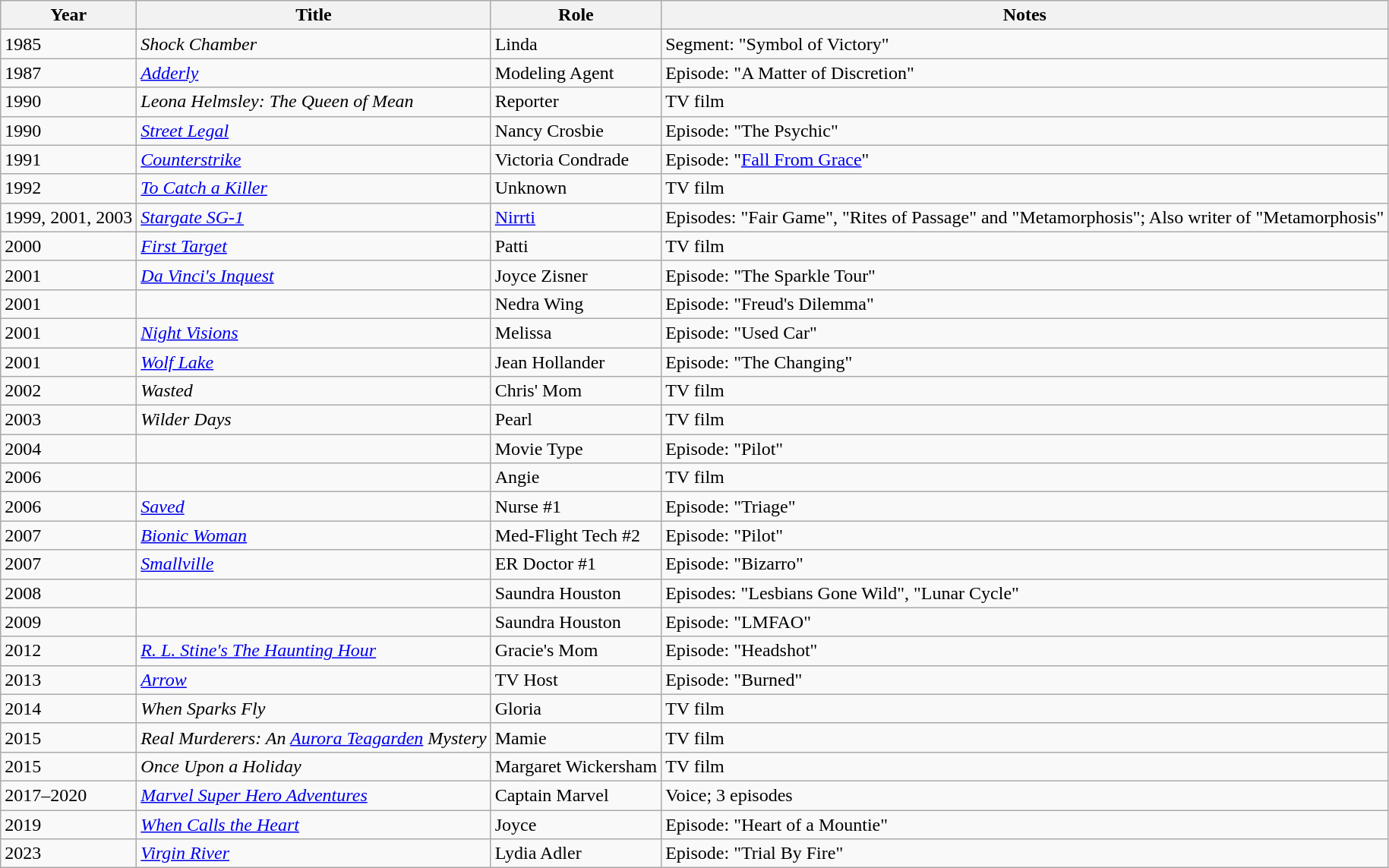<table class="wikitable sortable">
<tr>
<th>Year</th>
<th>Title</th>
<th>Role</th>
<th class="unsortable">Notes</th>
</tr>
<tr>
<td>1985</td>
<td><em>Shock Chamber</em></td>
<td>Linda</td>
<td>Segment: "Symbol of Victory"</td>
</tr>
<tr>
<td>1987</td>
<td><em><a href='#'>Adderly</a></em></td>
<td>Modeling Agent</td>
<td>Episode: "A Matter of Discretion"</td>
</tr>
<tr>
<td>1990</td>
<td><em>Leona Helmsley: The Queen of Mean</em></td>
<td>Reporter</td>
<td>TV film</td>
</tr>
<tr>
<td>1990</td>
<td><em><a href='#'>Street Legal</a></em></td>
<td>Nancy Crosbie</td>
<td>Episode: "The Psychic"</td>
</tr>
<tr>
<td>1991</td>
<td><em><a href='#'>Counterstrike</a></em></td>
<td>Victoria Condrade</td>
<td>Episode: "<a href='#'>Fall From Grace</a>"</td>
</tr>
<tr>
<td>1992</td>
<td><em><a href='#'>To Catch a Killer</a></em></td>
<td>Unknown</td>
<td>TV film</td>
</tr>
<tr>
<td>1999, 2001, 2003</td>
<td><em><a href='#'>Stargate SG-1</a></em></td>
<td><a href='#'>Nirrti</a></td>
<td>Episodes: "Fair Game", "Rites of Passage" and "Metamorphosis"; Also writer of "Metamorphosis"</td>
</tr>
<tr>
<td>2000</td>
<td><em><a href='#'>First Target</a></em></td>
<td>Patti</td>
<td>TV film</td>
</tr>
<tr>
<td>2001</td>
<td><em><a href='#'>Da Vinci's Inquest</a></em></td>
<td>Joyce Zisner</td>
<td>Episode: "The Sparkle Tour"</td>
</tr>
<tr>
<td>2001</td>
<td><em></em></td>
<td>Nedra Wing</td>
<td>Episode: "Freud's Dilemma"</td>
</tr>
<tr>
<td>2001</td>
<td><em><a href='#'>Night Visions</a></em></td>
<td>Melissa</td>
<td>Episode: "Used Car"</td>
</tr>
<tr>
<td>2001</td>
<td><em><a href='#'>Wolf Lake</a></em></td>
<td>Jean Hollander</td>
<td>Episode: "The Changing"</td>
</tr>
<tr>
<td>2002</td>
<td><em>Wasted</em></td>
<td>Chris' Mom</td>
<td>TV film</td>
</tr>
<tr>
<td>2003</td>
<td><em>Wilder Days</em></td>
<td>Pearl</td>
<td>TV film</td>
</tr>
<tr>
<td>2004</td>
<td><em></em></td>
<td>Movie Type</td>
<td>Episode: "Pilot"</td>
</tr>
<tr>
<td>2006</td>
<td><em></em></td>
<td>Angie</td>
<td>TV film</td>
</tr>
<tr>
<td>2006</td>
<td><em><a href='#'>Saved</a></em></td>
<td>Nurse #1</td>
<td>Episode: "Triage"</td>
</tr>
<tr>
<td>2007</td>
<td><em><a href='#'>Bionic Woman</a></em></td>
<td>Med-Flight Tech #2</td>
<td>Episode: "Pilot"</td>
</tr>
<tr>
<td>2007</td>
<td><em><a href='#'>Smallville</a></em></td>
<td>ER Doctor #1</td>
<td>Episode: "Bizarro"</td>
</tr>
<tr>
<td>2008</td>
<td><em></em></td>
<td>Saundra Houston</td>
<td>Episodes: "Lesbians Gone Wild", "Lunar Cycle"</td>
</tr>
<tr>
<td>2009</td>
<td><em></em></td>
<td>Saundra Houston</td>
<td>Episode: "LMFAO"</td>
</tr>
<tr>
<td>2012</td>
<td><em><a href='#'>R. L. Stine's The Haunting Hour</a></em></td>
<td>Gracie's Mom</td>
<td>Episode: "Headshot"</td>
</tr>
<tr>
<td>2013</td>
<td><em><a href='#'>Arrow</a></em></td>
<td>TV Host</td>
<td>Episode: "Burned"</td>
</tr>
<tr>
<td>2014</td>
<td><em>When Sparks Fly</em></td>
<td>Gloria</td>
<td>TV film</td>
</tr>
<tr>
<td>2015</td>
<td><em>Real Murderers: An <a href='#'>Aurora Teagarden</a> Mystery</em></td>
<td>Mamie</td>
<td>TV film</td>
</tr>
<tr>
<td>2015</td>
<td><em>Once Upon a Holiday</em></td>
<td>Margaret Wickersham</td>
<td>TV film</td>
</tr>
<tr>
<td>2017–2020</td>
<td><em><a href='#'>Marvel Super Hero Adventures</a></em></td>
<td>Captain Marvel</td>
<td>Voice; 3 episodes</td>
</tr>
<tr>
<td>2019</td>
<td><em><a href='#'>When Calls the Heart</a></em></td>
<td>Joyce</td>
<td>Episode: "Heart of a Mountie"</td>
</tr>
<tr>
<td>2023</td>
<td><em><a href='#'>Virgin River</a></em></td>
<td>Lydia Adler</td>
<td>Episode: "Trial By Fire"</td>
</tr>
</table>
